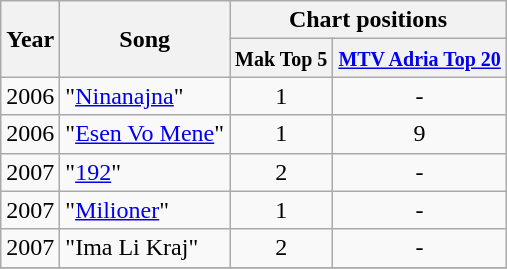<table class="wikitable">
<tr>
<th rowspan="2">Year</th>
<th rowspan="2">Song</th>
<th colspan="3">Chart positions</th>
</tr>
<tr>
<th><small>Mak Top 5</small></th>
<th><small><a href='#'>MTV Adria Top 20</a></small></th>
</tr>
<tr>
<td>2006</td>
<td>"<a href='#'>Ninanajna</a>"</td>
<td align="center">1</td>
<td align="center">-</td>
</tr>
<tr>
<td>2006</td>
<td>"<a href='#'>Esen Vo Mene</a>"</td>
<td align="center">1</td>
<td align="center">9</td>
</tr>
<tr>
<td>2007</td>
<td>"<a href='#'>192</a>"</td>
<td align="center">2</td>
<td align="center">-</td>
</tr>
<tr>
<td>2007</td>
<td>"<a href='#'>Milioner</a>"</td>
<td align="center">1</td>
<td align="center">-</td>
</tr>
<tr>
<td>2007</td>
<td>"Ima Li Kraj"</td>
<td align="center">2</td>
<td align="center">-</td>
</tr>
<tr>
</tr>
</table>
